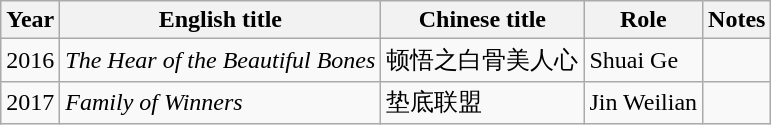<table class="wikitable">
<tr>
<th>Year</th>
<th>English title</th>
<th>Chinese title</th>
<th>Role</th>
<th>Notes</th>
</tr>
<tr>
<td>2016</td>
<td><em>The Hear of the Beautiful Bones</em></td>
<td>顿悟之白骨美人心</td>
<td>Shuai Ge</td>
<td></td>
</tr>
<tr>
<td>2017</td>
<td><em>Family of Winners</em></td>
<td>垫底联盟</td>
<td>Jin Weilian</td>
<td></td>
</tr>
</table>
